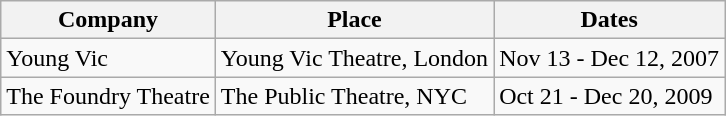<table class="wikitable">
<tr>
<th>Company</th>
<th>Place</th>
<th>Dates</th>
</tr>
<tr>
<td>Young Vic</td>
<td>Young Vic Theatre, London</td>
<td>Nov 13 - Dec 12, 2007</td>
</tr>
<tr>
<td>The Foundry Theatre</td>
<td>The Public Theatre, NYC</td>
<td>Oct 21 - Dec 20, 2009</td>
</tr>
</table>
